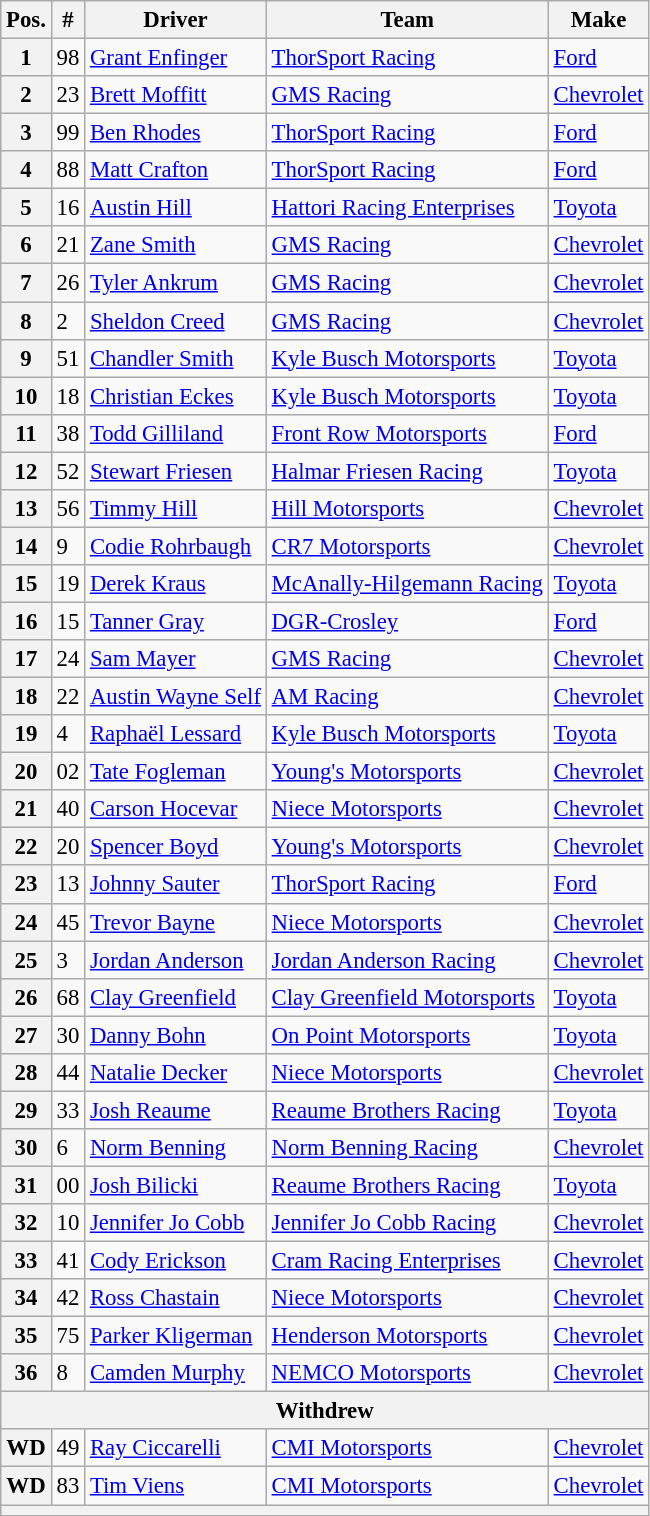<table class="wikitable" style="font-size:95%">
<tr>
<th>Pos.</th>
<th>#</th>
<th>Driver</th>
<th>Team</th>
<th>Make</th>
</tr>
<tr>
<th>1</th>
<td>98</td>
<td><a href='#'>Grant Enfinger</a></td>
<td><a href='#'>ThorSport Racing</a></td>
<td><a href='#'>Ford</a></td>
</tr>
<tr>
<th>2</th>
<td>23</td>
<td><a href='#'>Brett Moffitt</a></td>
<td><a href='#'>GMS Racing</a></td>
<td><a href='#'>Chevrolet</a></td>
</tr>
<tr>
<th>3</th>
<td>99</td>
<td><a href='#'>Ben Rhodes</a></td>
<td><a href='#'>ThorSport Racing</a></td>
<td><a href='#'>Ford</a></td>
</tr>
<tr>
<th>4</th>
<td>88</td>
<td><a href='#'>Matt Crafton</a></td>
<td><a href='#'>ThorSport Racing</a></td>
<td><a href='#'>Ford</a></td>
</tr>
<tr>
<th>5</th>
<td>16</td>
<td><a href='#'>Austin Hill</a></td>
<td><a href='#'>Hattori Racing Enterprises</a></td>
<td><a href='#'>Toyota</a></td>
</tr>
<tr>
<th>6</th>
<td>21</td>
<td><a href='#'>Zane Smith</a></td>
<td><a href='#'>GMS Racing</a></td>
<td><a href='#'>Chevrolet</a></td>
</tr>
<tr>
<th>7</th>
<td>26</td>
<td><a href='#'>Tyler Ankrum</a></td>
<td><a href='#'>GMS Racing</a></td>
<td><a href='#'>Chevrolet</a></td>
</tr>
<tr>
<th>8</th>
<td>2</td>
<td><a href='#'>Sheldon Creed</a></td>
<td><a href='#'>GMS Racing</a></td>
<td><a href='#'>Chevrolet</a></td>
</tr>
<tr>
<th>9</th>
<td>51</td>
<td><a href='#'>Chandler Smith</a></td>
<td><a href='#'>Kyle Busch Motorsports</a></td>
<td><a href='#'>Toyota</a></td>
</tr>
<tr>
<th>10</th>
<td>18</td>
<td><a href='#'>Christian Eckes</a></td>
<td><a href='#'>Kyle Busch Motorsports</a></td>
<td><a href='#'>Toyota</a></td>
</tr>
<tr>
<th>11</th>
<td>38</td>
<td><a href='#'>Todd Gilliland</a></td>
<td><a href='#'>Front Row Motorsports</a></td>
<td><a href='#'>Ford</a></td>
</tr>
<tr>
<th>12</th>
<td>52</td>
<td><a href='#'>Stewart Friesen</a></td>
<td><a href='#'>Halmar Friesen Racing</a></td>
<td><a href='#'>Toyota</a></td>
</tr>
<tr>
<th>13</th>
<td>56</td>
<td><a href='#'>Timmy Hill</a></td>
<td><a href='#'>Hill Motorsports</a></td>
<td><a href='#'>Chevrolet</a></td>
</tr>
<tr>
<th>14</th>
<td>9</td>
<td><a href='#'>Codie Rohrbaugh</a></td>
<td><a href='#'>CR7 Motorsports</a></td>
<td><a href='#'>Chevrolet</a></td>
</tr>
<tr>
<th>15</th>
<td>19</td>
<td><a href='#'>Derek Kraus</a></td>
<td><a href='#'>McAnally-Hilgemann Racing</a></td>
<td><a href='#'>Toyota</a></td>
</tr>
<tr>
<th>16</th>
<td>15</td>
<td><a href='#'>Tanner Gray</a></td>
<td><a href='#'>DGR-Crosley</a></td>
<td><a href='#'>Ford</a></td>
</tr>
<tr>
<th>17</th>
<td>24</td>
<td><a href='#'>Sam Mayer</a></td>
<td><a href='#'>GMS Racing</a></td>
<td><a href='#'>Chevrolet</a></td>
</tr>
<tr>
<th>18</th>
<td>22</td>
<td><a href='#'>Austin Wayne Self</a></td>
<td><a href='#'>AM Racing</a></td>
<td><a href='#'>Chevrolet</a></td>
</tr>
<tr>
<th>19</th>
<td>4</td>
<td><a href='#'>Raphaël Lessard</a></td>
<td><a href='#'>Kyle Busch Motorsports</a></td>
<td><a href='#'>Toyota</a></td>
</tr>
<tr>
<th>20</th>
<td>02</td>
<td><a href='#'>Tate Fogleman</a></td>
<td><a href='#'>Young's Motorsports</a></td>
<td><a href='#'>Chevrolet</a></td>
</tr>
<tr>
<th>21</th>
<td>40</td>
<td><a href='#'>Carson Hocevar</a></td>
<td><a href='#'>Niece Motorsports</a></td>
<td><a href='#'>Chevrolet</a></td>
</tr>
<tr>
<th>22</th>
<td>20</td>
<td><a href='#'>Spencer Boyd</a></td>
<td><a href='#'>Young's Motorsports</a></td>
<td><a href='#'>Chevrolet</a></td>
</tr>
<tr>
<th>23</th>
<td>13</td>
<td><a href='#'>Johnny Sauter</a></td>
<td><a href='#'>ThorSport Racing</a></td>
<td><a href='#'>Ford</a></td>
</tr>
<tr>
<th>24</th>
<td>45</td>
<td><a href='#'>Trevor Bayne</a></td>
<td><a href='#'>Niece Motorsports</a></td>
<td><a href='#'>Chevrolet</a></td>
</tr>
<tr>
<th>25</th>
<td>3</td>
<td><a href='#'>Jordan Anderson</a></td>
<td><a href='#'>Jordan Anderson Racing</a></td>
<td><a href='#'>Chevrolet</a></td>
</tr>
<tr>
<th>26</th>
<td>68</td>
<td><a href='#'>Clay Greenfield</a></td>
<td><a href='#'>Clay Greenfield Motorsports</a></td>
<td><a href='#'>Toyota</a></td>
</tr>
<tr>
<th>27</th>
<td>30</td>
<td><a href='#'>Danny Bohn</a></td>
<td><a href='#'>On Point Motorsports</a></td>
<td><a href='#'>Toyota</a></td>
</tr>
<tr>
<th>28</th>
<td>44</td>
<td><a href='#'>Natalie Decker</a></td>
<td><a href='#'>Niece Motorsports</a></td>
<td><a href='#'>Chevrolet</a></td>
</tr>
<tr>
<th>29</th>
<td>33</td>
<td><a href='#'>Josh Reaume</a></td>
<td><a href='#'>Reaume Brothers Racing</a></td>
<td><a href='#'>Toyota</a></td>
</tr>
<tr>
<th>30</th>
<td>6</td>
<td><a href='#'>Norm Benning</a></td>
<td><a href='#'>Norm Benning Racing</a></td>
<td><a href='#'>Chevrolet</a></td>
</tr>
<tr>
<th>31</th>
<td>00</td>
<td><a href='#'>Josh Bilicki</a></td>
<td><a href='#'>Reaume Brothers Racing</a></td>
<td><a href='#'>Toyota</a></td>
</tr>
<tr>
<th>32</th>
<td>10</td>
<td><a href='#'>Jennifer Jo Cobb</a></td>
<td><a href='#'>Jennifer Jo Cobb Racing</a></td>
<td><a href='#'>Chevrolet</a></td>
</tr>
<tr>
<th>33</th>
<td>41</td>
<td><a href='#'>Cody Erickson</a></td>
<td><a href='#'>Cram Racing Enterprises</a></td>
<td><a href='#'>Chevrolet</a></td>
</tr>
<tr>
<th>34</th>
<td>42</td>
<td><a href='#'>Ross Chastain</a></td>
<td><a href='#'>Niece Motorsports</a></td>
<td><a href='#'>Chevrolet</a></td>
</tr>
<tr>
<th>35</th>
<td>75</td>
<td><a href='#'>Parker Kligerman</a></td>
<td><a href='#'>Henderson Motorsports</a></td>
<td><a href='#'>Chevrolet</a></td>
</tr>
<tr>
<th>36</th>
<td>8</td>
<td><a href='#'>Camden Murphy</a></td>
<td><a href='#'>NEMCO Motorsports</a></td>
<td><a href='#'>Chevrolet</a></td>
</tr>
<tr>
<th colspan="5">Withdrew</th>
</tr>
<tr>
<th>WD</th>
<td>49</td>
<td><a href='#'>Ray Ciccarelli</a></td>
<td><a href='#'>CMI Motorsports</a></td>
<td><a href='#'>Chevrolet</a></td>
</tr>
<tr>
<th>WD</th>
<td>83</td>
<td><a href='#'>Tim Viens</a></td>
<td><a href='#'>CMI Motorsports</a></td>
<td><a href='#'>Chevrolet</a></td>
</tr>
<tr>
<th colspan="5"></th>
</tr>
</table>
